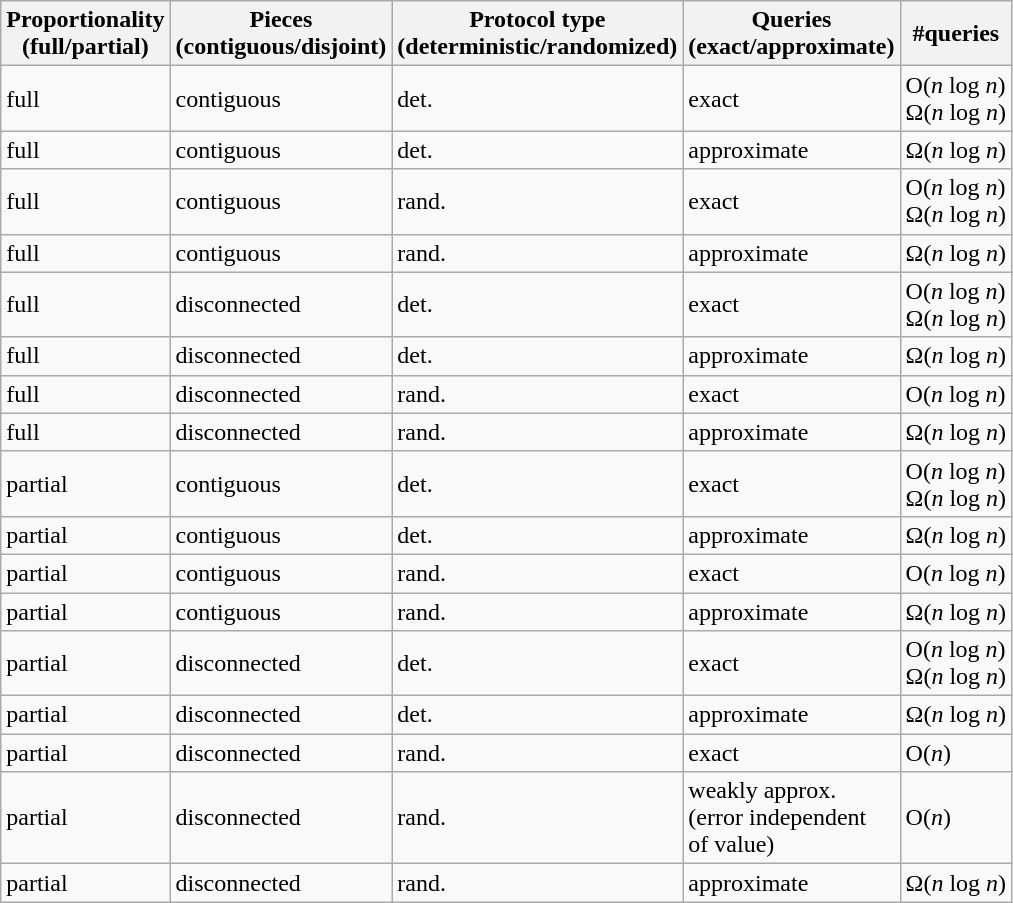<table class="wikitable sortable">
<tr>
<th><strong>Proportionality</strong><br>(full/partial)</th>
<th><strong>Pieces</strong><br>(contiguous/disjoint)</th>
<th><strong>Protocol type</strong><br>(deterministic/randomized)</th>
<th><strong>Queries</strong><br>(exact/approximate)</th>
<th>#queries</th>
</tr>
<tr>
<td>full</td>
<td>contiguous</td>
<td>det.</td>
<td>exact</td>
<td>O(<em>n</em> log <em>n</em>)<br>Ω(<em>n</em> log <em>n</em>)</td>
</tr>
<tr>
<td>full</td>
<td>contiguous</td>
<td>det.</td>
<td>approximate</td>
<td>Ω(<em>n</em> log <em>n</em>)</td>
</tr>
<tr>
<td>full</td>
<td>contiguous</td>
<td>rand.</td>
<td>exact</td>
<td>O(<em>n</em> log <em>n</em>)<br>Ω(<em>n</em> log <em>n</em>)</td>
</tr>
<tr>
<td>full</td>
<td>contiguous</td>
<td>rand.</td>
<td>approximate</td>
<td>Ω(<em>n</em> log <em>n</em>)</td>
</tr>
<tr>
<td>full</td>
<td>disconnected</td>
<td>det.</td>
<td>exact</td>
<td>O(<em>n</em> log <em>n</em>)<br>Ω(<em>n</em> log <em>n</em>)</td>
</tr>
<tr>
<td>full</td>
<td>disconnected</td>
<td>det.</td>
<td>approximate</td>
<td>Ω(<em>n</em> log <em>n</em>)</td>
</tr>
<tr>
<td>full</td>
<td>disconnected</td>
<td>rand.</td>
<td>exact</td>
<td>O(<em>n</em> log <em>n</em>)</td>
</tr>
<tr>
<td>full</td>
<td>disconnected</td>
<td>rand.</td>
<td>approximate</td>
<td>Ω(<em>n</em> log <em>n</em>)</td>
</tr>
<tr>
<td>partial</td>
<td>contiguous</td>
<td>det.</td>
<td>exact</td>
<td>O(<em>n</em> log <em>n</em>)<br>Ω(<em>n</em> log <em>n</em>)</td>
</tr>
<tr>
<td>partial</td>
<td>contiguous</td>
<td>det.</td>
<td>approximate</td>
<td>Ω(<em>n</em> log <em>n</em>)</td>
</tr>
<tr>
<td>partial</td>
<td>contiguous</td>
<td>rand.</td>
<td>exact</td>
<td>O(<em>n</em> log <em>n</em>)</td>
</tr>
<tr>
<td>partial</td>
<td>contiguous</td>
<td>rand.</td>
<td>approximate</td>
<td>Ω(<em>n</em> log <em>n</em>)</td>
</tr>
<tr>
<td>partial</td>
<td>disconnected</td>
<td>det.</td>
<td>exact</td>
<td>O(<em>n</em> log <em>n</em>)<br>Ω(<em>n</em> log <em>n</em>)</td>
</tr>
<tr>
<td>partial</td>
<td>disconnected</td>
<td>det.</td>
<td>approximate</td>
<td>Ω(<em>n</em> log <em>n</em>)</td>
</tr>
<tr>
<td>partial</td>
<td>disconnected</td>
<td>rand.</td>
<td>exact</td>
<td>O(<em>n</em>)</td>
</tr>
<tr>
<td>partial</td>
<td>disconnected</td>
<td>rand.</td>
<td>weakly approx. <br>(error independent<br>of value)</td>
<td>O(<em>n</em>)</td>
</tr>
<tr>
<td>partial</td>
<td>disconnected</td>
<td>rand.</td>
<td>approximate</td>
<td>Ω(<em>n</em> log <em>n</em>)</td>
</tr>
</table>
